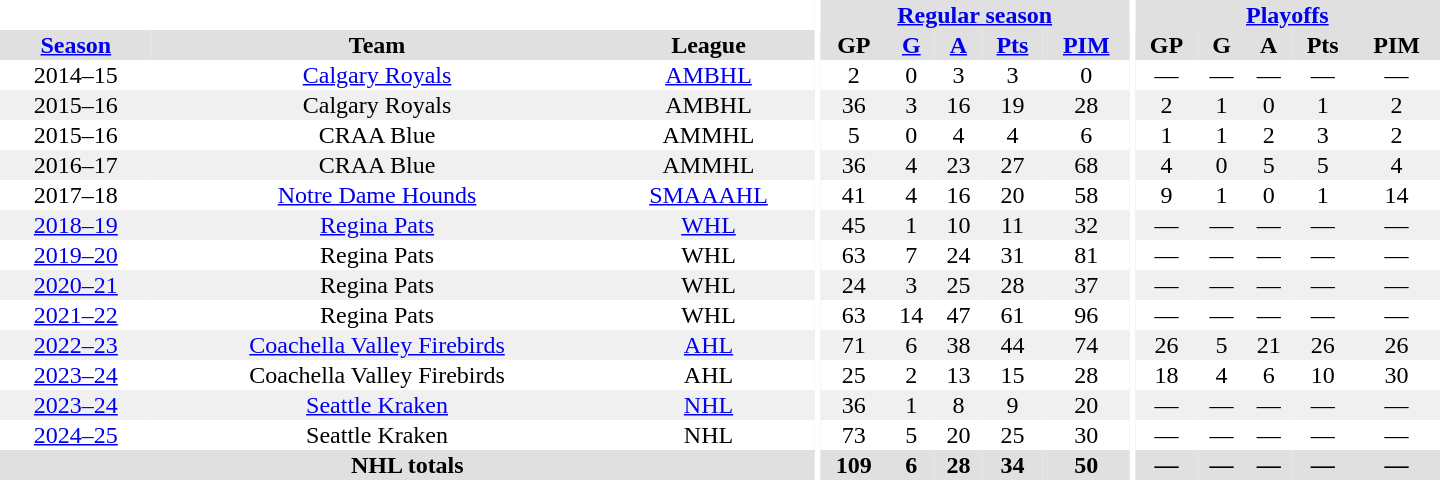<table border="0" cellpadding="1" cellspacing="0" style="text-align:center; width:60em;">
<tr bgcolor="#e0e0e0">
<th colspan="3" bgcolor="#ffffff"></th>
<th rowspan="99" bgcolor="#ffffff"></th>
<th colspan="5"><a href='#'>Regular season</a></th>
<th rowspan="99" bgcolor="#ffffff"></th>
<th colspan="5"><a href='#'>Playoffs</a></th>
</tr>
<tr bgcolor="#e0e0e0">
<th><a href='#'>Season</a></th>
<th>Team</th>
<th>League</th>
<th>GP</th>
<th><a href='#'>G</a></th>
<th><a href='#'>A</a></th>
<th><a href='#'>Pts</a></th>
<th><a href='#'>PIM</a></th>
<th>GP</th>
<th>G</th>
<th>A</th>
<th>Pts</th>
<th>PIM</th>
</tr>
<tr>
<td>2014–15</td>
<td><a href='#'>Calgary Royals</a></td>
<td><a href='#'>AMBHL</a></td>
<td>2</td>
<td>0</td>
<td>3</td>
<td>3</td>
<td>0</td>
<td>—</td>
<td>—</td>
<td>—</td>
<td>—</td>
<td>—</td>
</tr>
<tr bgcolor="#f0f0f0">
<td>2015–16</td>
<td>Calgary Royals</td>
<td>AMBHL</td>
<td>36</td>
<td>3</td>
<td>16</td>
<td>19</td>
<td>28</td>
<td>2</td>
<td>1</td>
<td>0</td>
<td>1</td>
<td>2</td>
</tr>
<tr>
<td>2015–16</td>
<td>CRAA Blue</td>
<td>AMMHL</td>
<td>5</td>
<td>0</td>
<td>4</td>
<td>4</td>
<td>6</td>
<td>1</td>
<td>1</td>
<td>2</td>
<td>3</td>
<td>2</td>
</tr>
<tr bgcolor="#f0f0f0">
<td>2016–17</td>
<td>CRAA Blue</td>
<td>AMMHL</td>
<td>36</td>
<td>4</td>
<td>23</td>
<td>27</td>
<td>68</td>
<td>4</td>
<td>0</td>
<td>5</td>
<td>5</td>
<td>4</td>
</tr>
<tr>
<td>2017–18</td>
<td><a href='#'>Notre Dame Hounds</a></td>
<td><a href='#'>SMAAAHL</a></td>
<td>41</td>
<td>4</td>
<td>16</td>
<td>20</td>
<td>58</td>
<td>9</td>
<td>1</td>
<td>0</td>
<td>1</td>
<td>14</td>
</tr>
<tr bgcolor="#f0f0f0">
<td><a href='#'>2018–19</a></td>
<td><a href='#'>Regina Pats</a></td>
<td><a href='#'>WHL</a></td>
<td>45</td>
<td>1</td>
<td>10</td>
<td>11</td>
<td>32</td>
<td>—</td>
<td>—</td>
<td>—</td>
<td>—</td>
<td>—</td>
</tr>
<tr>
<td><a href='#'>2019–20</a></td>
<td>Regina Pats</td>
<td>WHL</td>
<td>63</td>
<td>7</td>
<td>24</td>
<td>31</td>
<td>81</td>
<td>—</td>
<td>—</td>
<td>—</td>
<td>—</td>
<td>—</td>
</tr>
<tr bgcolor="#f0f0f0">
<td><a href='#'>2020–21</a></td>
<td>Regina Pats</td>
<td>WHL</td>
<td>24</td>
<td>3</td>
<td>25</td>
<td>28</td>
<td>37</td>
<td>—</td>
<td>—</td>
<td>—</td>
<td>—</td>
<td>—</td>
</tr>
<tr>
<td><a href='#'>2021–22</a></td>
<td>Regina Pats</td>
<td>WHL</td>
<td>63</td>
<td>14</td>
<td>47</td>
<td>61</td>
<td>96</td>
<td>—</td>
<td>—</td>
<td>—</td>
<td>—</td>
<td>—</td>
</tr>
<tr bgcolor="#f0f0f0">
<td><a href='#'>2022–23</a></td>
<td><a href='#'>Coachella Valley Firebirds</a></td>
<td><a href='#'>AHL</a></td>
<td>71</td>
<td>6</td>
<td>38</td>
<td>44</td>
<td>74</td>
<td>26</td>
<td>5</td>
<td>21</td>
<td>26</td>
<td>26</td>
</tr>
<tr>
<td><a href='#'>2023–24</a></td>
<td>Coachella Valley Firebirds</td>
<td>AHL</td>
<td>25</td>
<td>2</td>
<td>13</td>
<td>15</td>
<td>28</td>
<td>18</td>
<td>4</td>
<td>6</td>
<td>10</td>
<td>30</td>
</tr>
<tr bgcolor="#f0f0f0">
<td><a href='#'>2023–24</a></td>
<td><a href='#'>Seattle Kraken</a></td>
<td><a href='#'>NHL</a></td>
<td>36</td>
<td>1</td>
<td>8</td>
<td>9</td>
<td>20</td>
<td>—</td>
<td>—</td>
<td>—</td>
<td>—</td>
<td>—</td>
</tr>
<tr>
<td><a href='#'>2024–25</a></td>
<td>Seattle Kraken</td>
<td>NHL</td>
<td>73</td>
<td>5</td>
<td>20</td>
<td>25</td>
<td>30</td>
<td>—</td>
<td>—</td>
<td>—</td>
<td>—</td>
<td>—</td>
</tr>
<tr bgcolor="#e0e0e0">
<th colspan="3">NHL totals</th>
<th>109</th>
<th>6</th>
<th>28</th>
<th>34</th>
<th>50</th>
<th>—</th>
<th>—</th>
<th>—</th>
<th>—</th>
<th>—</th>
</tr>
</table>
